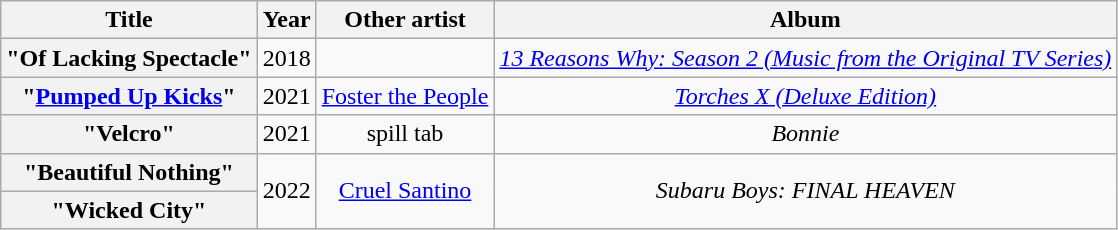<table class="wikitable plainrowheaders" style="text-align:center;">
<tr>
<th>Title</th>
<th>Year</th>
<th>Other artist</th>
<th>Album</th>
</tr>
<tr>
<th scope="row">"Of Lacking Spectacle"</th>
<td>2018</td>
<td></td>
<td><em><a href='#'>13 Reasons Why: Season 2 (Music from the Original TV Series)</a></em></td>
</tr>
<tr>
<th scope="row">"<a href='#'>Pumped Up Kicks</a>"</th>
<td>2021</td>
<td><a href='#'>Foster the People</a></td>
<td><em><a href='#'>Torches X (Deluxe Edition)</a></em></td>
</tr>
<tr>
<th scope="row">"Velcro"</th>
<td>2021</td>
<td>spill tab</td>
<td><em>Bonnie</em></td>
</tr>
<tr>
<th scope="row">"Beautiful Nothing"</th>
<td rowspan="2">2022</td>
<td rowspan="2"><a href='#'>Cruel Santino</a></td>
<td rowspan="2"><em>Subaru Boys: FINAL HEAVEN</em></td>
</tr>
<tr>
<th scope="row">"Wicked City"</th>
</tr>
</table>
